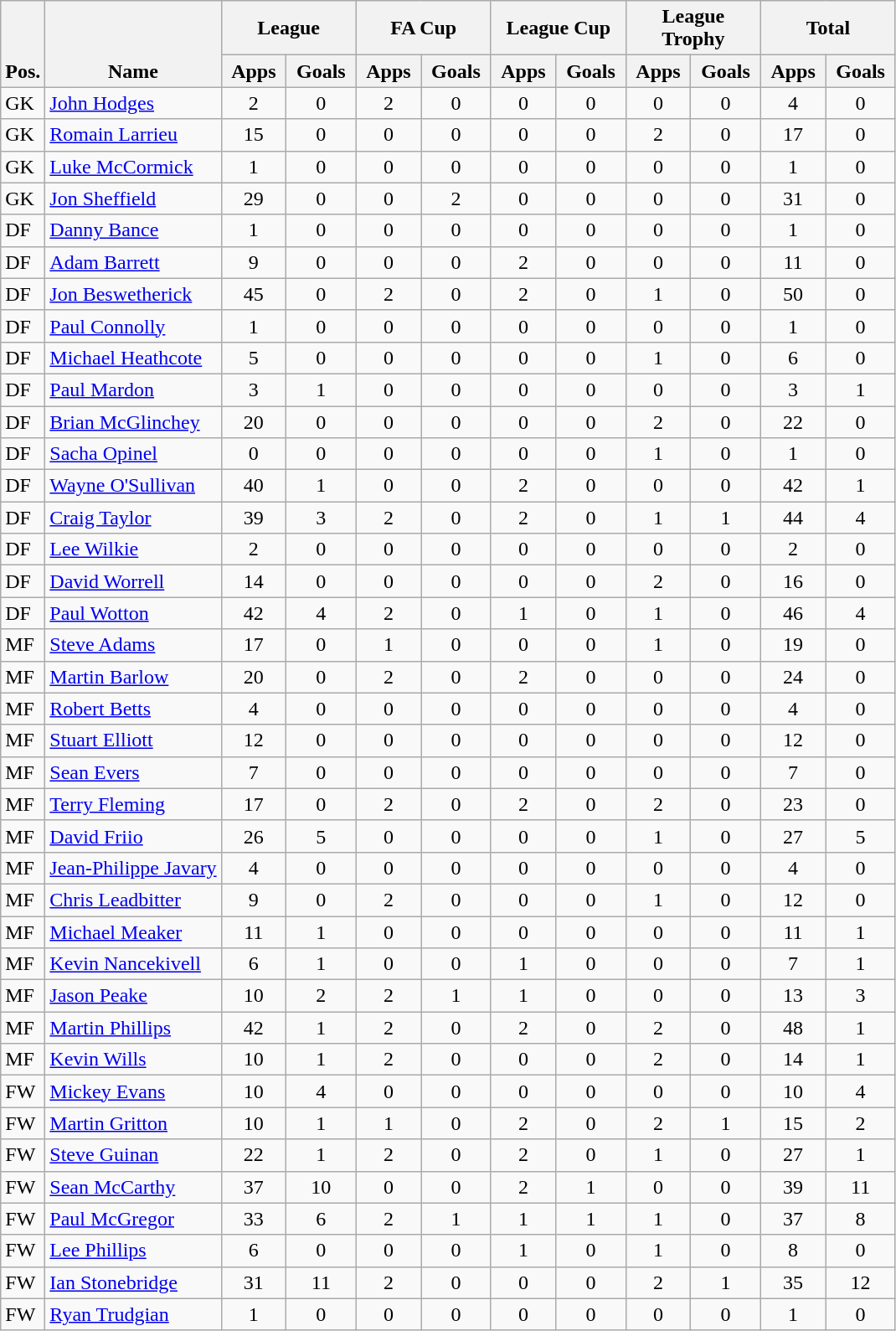<table class="wikitable" style="text-align:center">
<tr>
<th rowspan="2" valign="bottom">Pos.</th>
<th rowspan="2" valign="bottom">Name</th>
<th colspan="2" width="100">League</th>
<th colspan="2" width="100">FA Cup</th>
<th colspan="2" width="100">League Cup</th>
<th colspan="2" width="100">League Trophy</th>
<th colspan="2" width="100">Total</th>
</tr>
<tr>
<th>Apps</th>
<th>Goals</th>
<th>Apps</th>
<th>Goals</th>
<th>Apps</th>
<th>Goals</th>
<th>Apps</th>
<th>Goals</th>
<th>Apps</th>
<th>Goals</th>
</tr>
<tr>
<td align="left">GK</td>
<td align="left"> <a href='#'>John Hodges</a></td>
<td>2</td>
<td>0</td>
<td>2</td>
<td>0</td>
<td>0</td>
<td>0</td>
<td>0</td>
<td>0</td>
<td>4</td>
<td>0</td>
</tr>
<tr>
<td align="left">GK</td>
<td align="left"> <a href='#'>Romain Larrieu</a></td>
<td>15</td>
<td>0</td>
<td>0</td>
<td>0</td>
<td>0</td>
<td>0</td>
<td>2</td>
<td>0</td>
<td>17</td>
<td>0</td>
</tr>
<tr>
<td align="left">GK</td>
<td align="left"> <a href='#'>Luke McCormick</a></td>
<td>1</td>
<td>0</td>
<td>0</td>
<td>0</td>
<td>0</td>
<td>0</td>
<td>0</td>
<td>0</td>
<td>1</td>
<td>0</td>
</tr>
<tr>
<td align="left">GK</td>
<td align="left"> <a href='#'>Jon Sheffield</a></td>
<td>29</td>
<td>0</td>
<td>0</td>
<td>2</td>
<td>0</td>
<td>0</td>
<td>0</td>
<td>0</td>
<td>31</td>
<td>0</td>
</tr>
<tr>
<td align="left">DF</td>
<td align="left"> <a href='#'>Danny Bance</a></td>
<td>1</td>
<td>0</td>
<td>0</td>
<td>0</td>
<td>0</td>
<td>0</td>
<td>0</td>
<td>0</td>
<td>1</td>
<td>0</td>
</tr>
<tr>
<td align="left">DF</td>
<td align="left"> <a href='#'>Adam Barrett</a></td>
<td>9</td>
<td>0</td>
<td>0</td>
<td>0</td>
<td>2</td>
<td>0</td>
<td>0</td>
<td>0</td>
<td>11</td>
<td>0</td>
</tr>
<tr>
<td align="left">DF</td>
<td align="left"> <a href='#'>Jon Beswetherick</a></td>
<td>45</td>
<td>0</td>
<td>2</td>
<td>0</td>
<td>2</td>
<td>0</td>
<td>1</td>
<td>0</td>
<td>50</td>
<td>0</td>
</tr>
<tr>
<td align="left">DF</td>
<td align="left"> <a href='#'>Paul Connolly</a></td>
<td>1</td>
<td>0</td>
<td>0</td>
<td>0</td>
<td>0</td>
<td>0</td>
<td>0</td>
<td>0</td>
<td>1</td>
<td>0</td>
</tr>
<tr>
<td align="left">DF</td>
<td align="left"> <a href='#'>Michael Heathcote</a></td>
<td>5</td>
<td>0</td>
<td>0</td>
<td>0</td>
<td>0</td>
<td>0</td>
<td>1</td>
<td>0</td>
<td>6</td>
<td>0</td>
</tr>
<tr>
<td align="left">DF</td>
<td align="left"> <a href='#'>Paul Mardon</a></td>
<td>3</td>
<td>1</td>
<td>0</td>
<td>0</td>
<td>0</td>
<td>0</td>
<td>0</td>
<td>0</td>
<td>3</td>
<td>1</td>
</tr>
<tr>
<td align="left">DF</td>
<td align="left"> <a href='#'>Brian McGlinchey</a></td>
<td>20</td>
<td>0</td>
<td>0</td>
<td>0</td>
<td>0</td>
<td>0</td>
<td>2</td>
<td>0</td>
<td>22</td>
<td>0</td>
</tr>
<tr>
<td align="left">DF</td>
<td align="left"> <a href='#'>Sacha Opinel</a></td>
<td>0</td>
<td>0</td>
<td>0</td>
<td>0</td>
<td>0</td>
<td>0</td>
<td>1</td>
<td>0</td>
<td>1</td>
<td>0</td>
</tr>
<tr>
<td align="left">DF</td>
<td align="left"> <a href='#'>Wayne O'Sullivan</a></td>
<td>40</td>
<td>1</td>
<td>0</td>
<td>0</td>
<td>2</td>
<td>0</td>
<td>0</td>
<td>0</td>
<td>42</td>
<td>1</td>
</tr>
<tr>
<td align="left">DF</td>
<td align="left"> <a href='#'>Craig Taylor</a></td>
<td>39</td>
<td>3</td>
<td>2</td>
<td>0</td>
<td>2</td>
<td>0</td>
<td>1</td>
<td>1</td>
<td>44</td>
<td>4</td>
</tr>
<tr>
<td align="left">DF</td>
<td align="left"> <a href='#'>Lee Wilkie</a></td>
<td>2</td>
<td>0</td>
<td>0</td>
<td>0</td>
<td>0</td>
<td>0</td>
<td>0</td>
<td>0</td>
<td>2</td>
<td>0</td>
</tr>
<tr>
<td align="left">DF</td>
<td align="left"> <a href='#'>David Worrell</a></td>
<td>14</td>
<td>0</td>
<td>0</td>
<td>0</td>
<td>0</td>
<td>0</td>
<td>2</td>
<td>0</td>
<td>16</td>
<td>0</td>
</tr>
<tr>
<td align="left">DF</td>
<td align="left"> <a href='#'>Paul Wotton</a></td>
<td>42</td>
<td>4</td>
<td>2</td>
<td>0</td>
<td>1</td>
<td>0</td>
<td>1</td>
<td>0</td>
<td>46</td>
<td>4</td>
</tr>
<tr>
<td align="left">MF</td>
<td align="left"> <a href='#'>Steve Adams</a></td>
<td>17</td>
<td>0</td>
<td>1</td>
<td>0</td>
<td>0</td>
<td>0</td>
<td>1</td>
<td>0</td>
<td>19</td>
<td>0</td>
</tr>
<tr>
<td align="left">MF</td>
<td align="left"> <a href='#'>Martin Barlow</a></td>
<td>20</td>
<td>0</td>
<td>2</td>
<td>0</td>
<td>2</td>
<td>0</td>
<td>0</td>
<td>0</td>
<td>24</td>
<td>0</td>
</tr>
<tr>
<td align="left">MF</td>
<td align="left"> <a href='#'>Robert Betts</a></td>
<td>4</td>
<td>0</td>
<td>0</td>
<td>0</td>
<td>0</td>
<td>0</td>
<td>0</td>
<td>0</td>
<td>4</td>
<td>0</td>
</tr>
<tr>
<td align="left">MF</td>
<td align="left"> <a href='#'>Stuart Elliott</a></td>
<td>12</td>
<td>0</td>
<td>0</td>
<td>0</td>
<td>0</td>
<td>0</td>
<td>0</td>
<td>0</td>
<td>12</td>
<td>0</td>
</tr>
<tr>
<td align="left">MF</td>
<td align="left"> <a href='#'>Sean Evers</a></td>
<td>7</td>
<td>0</td>
<td>0</td>
<td>0</td>
<td>0</td>
<td>0</td>
<td>0</td>
<td>0</td>
<td>7</td>
<td>0</td>
</tr>
<tr>
<td align="left">MF</td>
<td align="left"> <a href='#'>Terry Fleming</a></td>
<td>17</td>
<td>0</td>
<td>2</td>
<td>0</td>
<td>2</td>
<td>0</td>
<td>2</td>
<td>0</td>
<td>23</td>
<td>0</td>
</tr>
<tr>
<td align="left">MF</td>
<td align="left"> <a href='#'>David Friio</a></td>
<td>26</td>
<td>5</td>
<td>0</td>
<td>0</td>
<td>0</td>
<td>0</td>
<td>1</td>
<td>0</td>
<td>27</td>
<td>5</td>
</tr>
<tr>
<td align="left">MF</td>
<td align="left"> <a href='#'>Jean-Philippe Javary</a></td>
<td>4</td>
<td>0</td>
<td>0</td>
<td>0</td>
<td>0</td>
<td>0</td>
<td>0</td>
<td>0</td>
<td>4</td>
<td>0</td>
</tr>
<tr>
<td align="left">MF</td>
<td align="left"> <a href='#'>Chris Leadbitter</a></td>
<td>9</td>
<td>0</td>
<td>2</td>
<td>0</td>
<td>0</td>
<td>0</td>
<td>1</td>
<td>0</td>
<td>12</td>
<td>0</td>
</tr>
<tr>
<td align="left">MF</td>
<td align="left"> <a href='#'>Michael Meaker</a></td>
<td>11</td>
<td>1</td>
<td>0</td>
<td>0</td>
<td>0</td>
<td>0</td>
<td>0</td>
<td>0</td>
<td>11</td>
<td>1</td>
</tr>
<tr>
<td align="left">MF</td>
<td align="left"> <a href='#'>Kevin Nancekivell</a></td>
<td>6</td>
<td>1</td>
<td>0</td>
<td>0</td>
<td>1</td>
<td>0</td>
<td>0</td>
<td>0</td>
<td>7</td>
<td>1</td>
</tr>
<tr>
<td align="left">MF</td>
<td align="left"> <a href='#'>Jason Peake</a></td>
<td>10</td>
<td>2</td>
<td>2</td>
<td>1</td>
<td>1</td>
<td>0</td>
<td>0</td>
<td>0</td>
<td>13</td>
<td>3</td>
</tr>
<tr>
<td align="left">MF</td>
<td align="left"> <a href='#'>Martin Phillips</a></td>
<td>42</td>
<td>1</td>
<td>2</td>
<td>0</td>
<td>2</td>
<td>0</td>
<td>2</td>
<td>0</td>
<td>48</td>
<td>1</td>
</tr>
<tr>
<td align="left">MF</td>
<td align="left"> <a href='#'>Kevin Wills</a></td>
<td>10</td>
<td>1</td>
<td>2</td>
<td>0</td>
<td>0</td>
<td>0</td>
<td>2</td>
<td>0</td>
<td>14</td>
<td>1</td>
</tr>
<tr>
<td align="left">FW</td>
<td align="left"> <a href='#'>Mickey Evans</a></td>
<td>10</td>
<td>4</td>
<td>0</td>
<td>0</td>
<td>0</td>
<td>0</td>
<td>0</td>
<td>0</td>
<td>10</td>
<td>4</td>
</tr>
<tr>
<td align="left">FW</td>
<td align="left"> <a href='#'>Martin Gritton</a></td>
<td>10</td>
<td>1</td>
<td>1</td>
<td>0</td>
<td>2</td>
<td>0</td>
<td>2</td>
<td>1</td>
<td>15</td>
<td>2</td>
</tr>
<tr>
<td align="left">FW</td>
<td align="left"> <a href='#'>Steve Guinan</a></td>
<td>22</td>
<td>1</td>
<td>2</td>
<td>0</td>
<td>2</td>
<td>0</td>
<td>1</td>
<td>0</td>
<td>27</td>
<td>1</td>
</tr>
<tr>
<td align="left">FW</td>
<td align="left"> <a href='#'>Sean McCarthy</a></td>
<td>37</td>
<td>10</td>
<td>0</td>
<td>0</td>
<td>2</td>
<td>1</td>
<td>0</td>
<td>0</td>
<td>39</td>
<td>11</td>
</tr>
<tr>
<td align="left">FW</td>
<td align="left"> <a href='#'>Paul McGregor</a></td>
<td>33</td>
<td>6</td>
<td>2</td>
<td>1</td>
<td>1</td>
<td>1</td>
<td>1</td>
<td>0</td>
<td>37</td>
<td>8</td>
</tr>
<tr>
<td align="left">FW</td>
<td align="left"> <a href='#'>Lee Phillips</a></td>
<td>6</td>
<td>0</td>
<td>0</td>
<td>0</td>
<td>1</td>
<td>0</td>
<td>1</td>
<td>0</td>
<td>8</td>
<td>0</td>
</tr>
<tr>
<td align="left">FW</td>
<td align="left"> <a href='#'>Ian Stonebridge</a></td>
<td>31</td>
<td>11</td>
<td>2</td>
<td>0</td>
<td>0</td>
<td>0</td>
<td>2</td>
<td>1</td>
<td>35</td>
<td>12</td>
</tr>
<tr>
<td align="left">FW</td>
<td align="left"> <a href='#'>Ryan Trudgian</a></td>
<td>1</td>
<td>0</td>
<td>0</td>
<td>0</td>
<td>0</td>
<td>0</td>
<td>0</td>
<td>0</td>
<td>1</td>
<td>0</td>
</tr>
</table>
